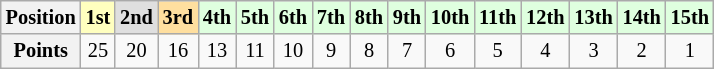<table class="wikitable" style="font-size:85%; text-align:center">
<tr>
<th>Position</th>
<td style="background:#ffffbf;"><strong>1st</strong></td>
<td style="background:#dfdfdf;"><strong>2nd</strong></td>
<td style="background:#ffdf9f;"><strong>3rd</strong></td>
<td style="background:#dfffdf;"><strong>4th</strong></td>
<td style="background:#dfffdf;"><strong>5th</strong></td>
<td style="background:#dfffdf;"><strong>6th</strong></td>
<td style="background:#dfffdf;"><strong>7th</strong></td>
<td style="background:#dfffdf;"><strong>8th</strong></td>
<td style="background:#dfffdf;"><strong>9th</strong></td>
<td style="background:#dfffdf;"><strong>10th</strong></td>
<td style="background:#dfffdf;"><strong>11th</strong></td>
<td style="background:#dfffdf;"><strong>12th</strong></td>
<td style="background:#dfffdf;"><strong>13th</strong></td>
<td style="background:#dfffdf;"><strong>14th</strong></td>
<td style="background:#dfffdf;"><strong>15th</strong></td>
</tr>
<tr>
<th>Points</th>
<td>25</td>
<td>20</td>
<td>16</td>
<td>13</td>
<td>11</td>
<td>10</td>
<td>9</td>
<td>8</td>
<td>7</td>
<td>6</td>
<td>5</td>
<td>4</td>
<td>3</td>
<td>2</td>
<td>1</td>
</tr>
</table>
